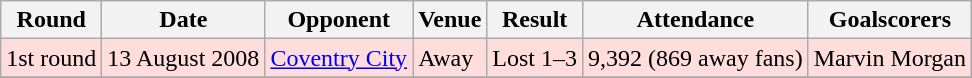<table Class="wikitable">
<tr>
<th>Round</th>
<th>Date</th>
<th>Opponent</th>
<th>Venue</th>
<th>Result</th>
<th>Attendance</th>
<th>Goalscorers</th>
</tr>
<tr style="background: #ffdddd;">
<td align="center">1st round</td>
<td>13 August 2008</td>
<td><a href='#'>Coventry City</a></td>
<td>Away</td>
<td>Lost 1–3</td>
<td align="center">9,392 (869 away fans)</td>
<td>Marvin Morgan</td>
</tr>
<tr>
</tr>
</table>
